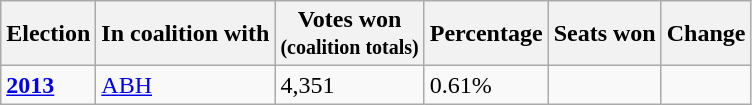<table class="wikitable">
<tr>
<th>Election</th>
<th>In coalition with</th>
<th>Votes won<br><small>(coalition totals)</small></th>
<th>Percentage</th>
<th>Seats won</th>
<th>Change</th>
</tr>
<tr>
<td><strong><a href='#'>2013</a></strong></td>
<td><a href='#'>ABH</a></td>
<td>4,351</td>
<td>0.61%</td>
<td></td>
<td></td>
</tr>
</table>
